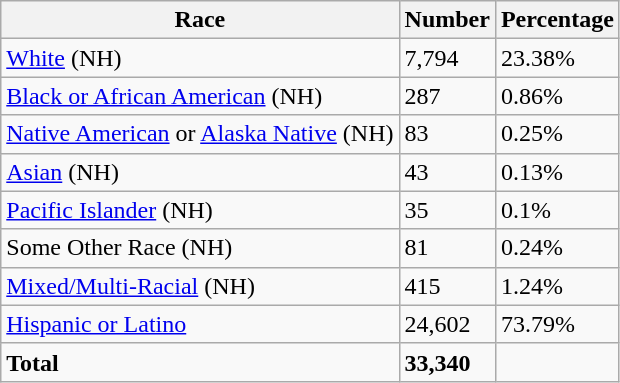<table class="wikitable">
<tr>
<th>Race</th>
<th>Number</th>
<th>Percentage</th>
</tr>
<tr>
<td><a href='#'>White</a> (NH)</td>
<td>7,794</td>
<td>23.38%</td>
</tr>
<tr>
<td><a href='#'>Black or African American</a> (NH)</td>
<td>287</td>
<td>0.86%</td>
</tr>
<tr>
<td><a href='#'>Native American</a> or <a href='#'>Alaska Native</a> (NH)</td>
<td>83</td>
<td>0.25%</td>
</tr>
<tr>
<td><a href='#'>Asian</a> (NH)</td>
<td>43</td>
<td>0.13%</td>
</tr>
<tr>
<td><a href='#'>Pacific Islander</a> (NH)</td>
<td>35</td>
<td>0.1%</td>
</tr>
<tr>
<td>Some Other Race (NH)</td>
<td>81</td>
<td>0.24%</td>
</tr>
<tr>
<td><a href='#'>Mixed/Multi-Racial</a> (NH)</td>
<td>415</td>
<td>1.24%</td>
</tr>
<tr>
<td><a href='#'>Hispanic or Latino</a></td>
<td>24,602</td>
<td>73.79%</td>
</tr>
<tr>
<td><strong>Total</strong></td>
<td><strong>33,340</strong></td>
<td></td>
</tr>
</table>
